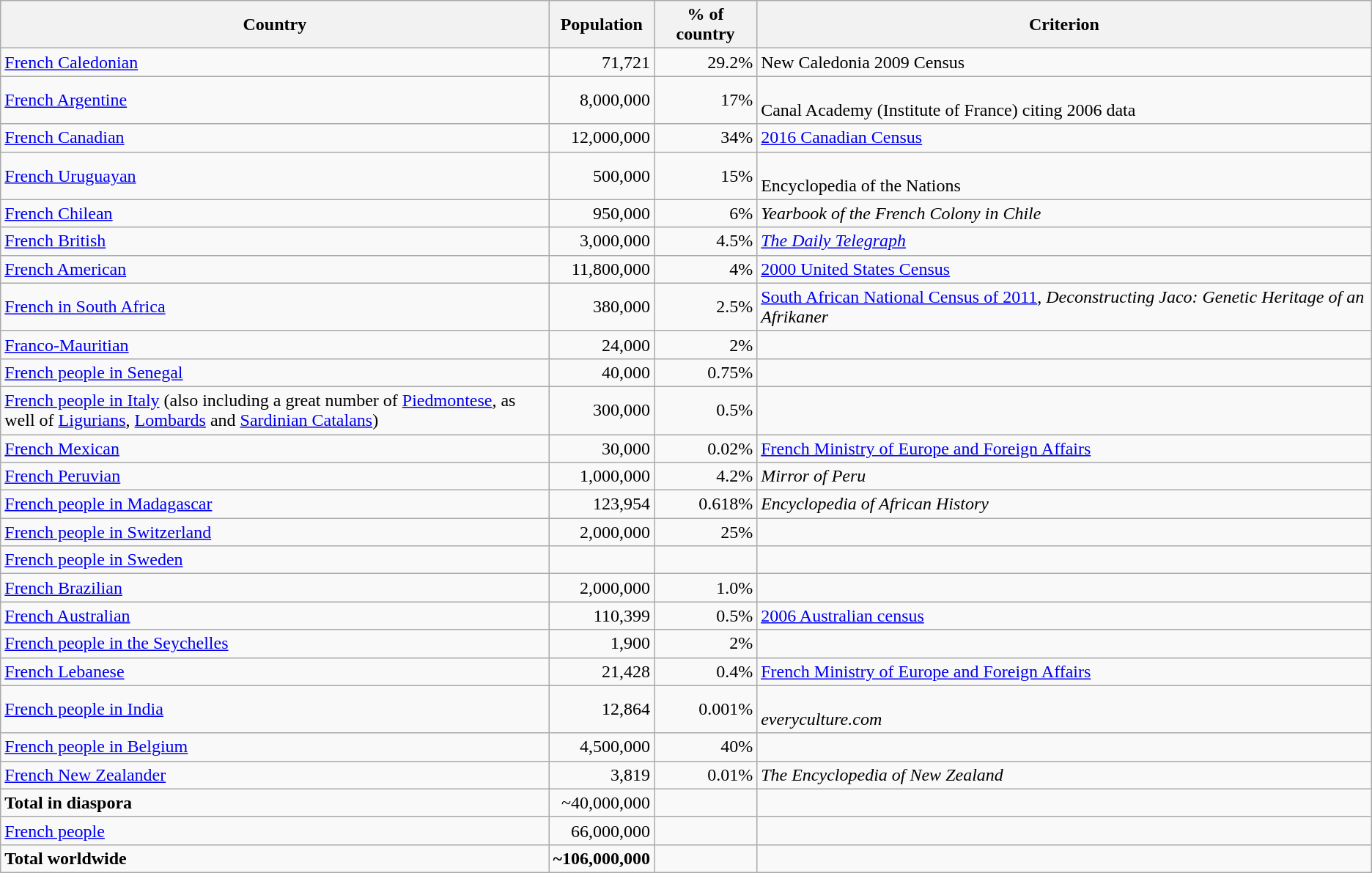<table class="wikitable sortable">
<tr>
<th style=width:40%>Country</th>
<th>Population</th>
<th>% of country</th>
<th>Criterion</th>
</tr>
<tr>
<td><a href='#'>French Caledonian</a></td>
<td align="right">71,721</td>
<td align="right">29.2%</td>
<td>New Caledonia 2009 Census</td>
</tr>
<tr>
<td><a href='#'>French Argentine</a></td>
<td align="right">8,000,000</td>
<td align="right">17%</td>
<td><br>Canal Academy (Institute of France) citing 2006 data</td>
</tr>
<tr>
<td><a href='#'>French Canadian</a></td>
<td align="right">12,000,000</td>
<td align="right">34%</td>
<td><a href='#'>2016 Canadian Census</a></td>
</tr>
<tr>
<td><a href='#'>French Uruguayan</a></td>
<td align="right">500,000</td>
<td align="right">15%</td>
<td><br>Encyclopedia of the Nations</td>
</tr>
<tr>
<td><a href='#'>French Chilean</a></td>
<td align="right">950,000</td>
<td align="right">6%</td>
<td><em>Yearbook of the French Colony in Chile</em></td>
</tr>
<tr>
<td><a href='#'>French British</a></td>
<td align="right">3,000,000</td>
<td align="right">4.5%</td>
<td><em><a href='#'>The Daily Telegraph</a></em></td>
</tr>
<tr>
<td><a href='#'>French American</a></td>
<td align="right">11,800,000</td>
<td align="right">4%</td>
<td><a href='#'>2000 United States Census</a></td>
</tr>
<tr>
<td><a href='#'>French in South Africa</a></td>
<td align="right">380,000</td>
<td align="right">2.5%</td>
<td><a href='#'>South African National Census of 2011</a>, <em>Deconstructing Jaco: Genetic Heritage of an Afrikaner</em></td>
</tr>
<tr>
<td><a href='#'>Franco-Mauritian</a></td>
<td align="right">24,000</td>
<td align="right">2%</td>
<td></td>
</tr>
<tr>
<td><a href='#'>French people in Senegal</a></td>
<td align="right">40,000</td>
<td align="right">0.75%</td>
<td></td>
</tr>
<tr>
<td><a href='#'>French people in Italy</a> (also including a great number of <a href='#'>Piedmontese</a>, as well of <a href='#'>Ligurians</a>, <a href='#'>Lombards</a> and <a href='#'>Sardinian Catalans</a>)</td>
<td align="right">300,000</td>
<td align="right">0.5%</td>
<td></td>
</tr>
<tr>
<td><a href='#'>French Mexican</a></td>
<td align="right">30,000 </td>
<td align="right">0.02%</td>
<td><a href='#'>French Ministry of Europe and Foreign Affairs</a></td>
</tr>
<tr>
<td><a href='#'>French Peruvian</a></td>
<td align="right">1,000,000</td>
<td align="right">4.2%</td>
<td><em>Mirror of Peru</em></td>
</tr>
<tr>
<td><a href='#'>French people in Madagascar</a></td>
<td align="right">123,954</td>
<td align="right">0.618%</td>
<td><em>Encyclopedia of African History</em><br></td>
</tr>
<tr>
<td><a href='#'>French people in Switzerland</a></td>
<td align="right">2,000,000</td>
<td align="right">25%</td>
<td></td>
</tr>
<tr>
<td><a href='#'>French people in Sweden</a></td>
<td align="right"></td>
<td align="right"></td>
<td></td>
</tr>
<tr>
<td><a href='#'>French Brazilian</a></td>
<td align="right">2,000,000</td>
<td align="right">1.0%</td>
<td><br></td>
</tr>
<tr>
<td><a href='#'>French Australian</a></td>
<td align="right">110,399</td>
<td align="right">0.5%</td>
<td><a href='#'>2006 Australian census</a></td>
</tr>
<tr>
<td><a href='#'>French people in the Seychelles</a></td>
<td align="right">1,900</td>
<td align="right">2%</td>
<td></td>
</tr>
<tr>
<td><a href='#'>French Lebanese</a></td>
<td align="right">21,428</td>
<td align="right">0.4%</td>
<td><a href='#'>French Ministry of Europe and Foreign Affairs</a></td>
</tr>
<tr>
<td><a href='#'>French people in India</a></td>
<td align="right">12,864</td>
<td align="right">0.001%</td>
<td><br><em>everyculture.com</em></td>
</tr>
<tr>
<td><a href='#'>French people in Belgium</a></td>
<td align="right">4,500,000</td>
<td align="right">40%</td>
<td></td>
</tr>
<tr>
<td><a href='#'>French New Zealander</a></td>
<td align="right">3,819</td>
<td align="right">0.01%</td>
<td><em>The Encyclopedia of New Zealand</em></td>
</tr>
<tr>
<td><strong>Total in diaspora</strong></td>
<td align="right">~40,000,000</td>
<td></td>
<td></td>
</tr>
<tr>
<td><a href='#'>French people</a></td>
<td align="right">66,000,000</td>
<td align="right"></td>
<td><br></td>
</tr>
<tr>
<td><strong>Total worldwide</strong></td>
<td align="right"><strong>~106,000,000</strong></td>
<td></td>
<td></td>
</tr>
</table>
